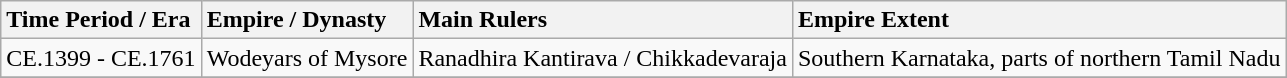<table class="wikitable">
<tr>
<th style="text-align: left;">Time Period / Era</th>
<th style="text-align: left;">Empire / Dynasty</th>
<th style="text-align: left;">Main Rulers</th>
<th style="text-align: left;">Empire Extent</th>
</tr>
<tr>
<td>CE.1399 - CE.1761</td>
<td>Wodeyars of Mysore</td>
<td>Ranadhira Kantirava / Chikkadevaraja</td>
<td>Southern Karnataka, parts of northern Tamil Nadu</td>
</tr>
<tr>
</tr>
</table>
